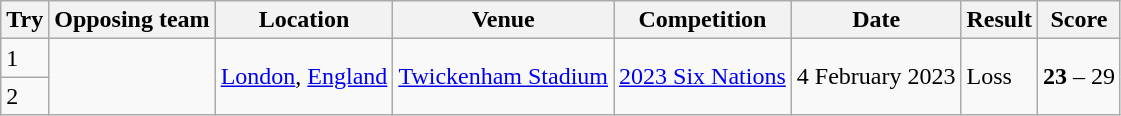<table class="wikitable" style="font-size:100%">
<tr>
<th>Try</th>
<th>Opposing team</th>
<th>Location</th>
<th>Venue</th>
<th>Competition</th>
<th>Date</th>
<th>Result</th>
<th>Score</th>
</tr>
<tr>
<td>1</td>
<td rowspan="2"></td>
<td rowspan="2"><a href='#'>London</a>, <a href='#'>England</a></td>
<td rowspan="2"><a href='#'>Twickenham Stadium</a></td>
<td rowspan="2"><a href='#'>2023 Six Nations</a></td>
<td rowspan="2">4 February 2023</td>
<td rowspan="2">Loss</td>
<td rowspan="2"><strong>23</strong> – 29</td>
</tr>
<tr>
<td>2</td>
</tr>
</table>
